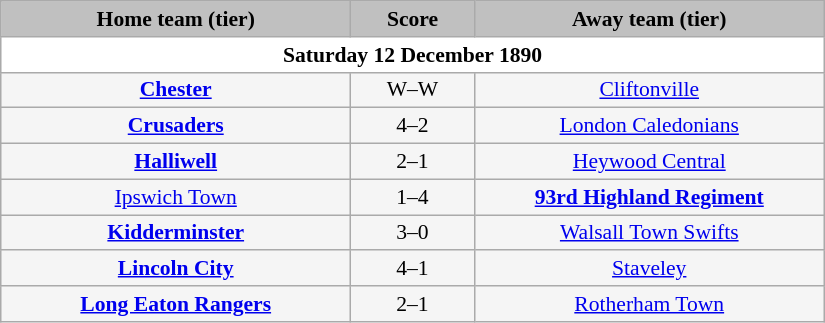<table class="wikitable" style="width: 550px; background:WhiteSmoke; text-align:center; font-size:90%">
<tr>
<td scope="col" style="width: 42.50%; background:silver;"><strong>Home team (tier)</strong></td>
<td scope="col" style="width: 15.00%; background:silver;"><strong>Score</strong></td>
<td scope="col" style="width: 42.50%; background:silver;"><strong>Away team (tier)</strong></td>
</tr>
<tr>
<td colspan="3" style= background:White><strong>Saturday 12 December 1890</strong></td>
</tr>
<tr>
<td><strong><a href='#'>Chester</a></strong></td>
<td>W–W</td>
<td><a href='#'>Cliftonville</a></td>
</tr>
<tr>
<td><strong><a href='#'>Crusaders</a></strong></td>
<td>4–2</td>
<td><a href='#'>London Caledonians</a></td>
</tr>
<tr>
<td><strong><a href='#'>Halliwell</a></strong></td>
<td>2–1</td>
<td><a href='#'>Heywood Central</a></td>
</tr>
<tr>
<td><a href='#'>Ipswich Town</a></td>
<td>1–4</td>
<td><strong><a href='#'>93rd Highland Regiment</a></strong></td>
</tr>
<tr>
<td><strong><a href='#'>Kidderminster</a></strong></td>
<td>3–0</td>
<td><a href='#'>Walsall Town Swifts</a></td>
</tr>
<tr>
<td><strong><a href='#'>Lincoln City</a></strong></td>
<td>4–1</td>
<td><a href='#'>Staveley</a></td>
</tr>
<tr>
<td><strong><a href='#'>Long Eaton Rangers</a></strong></td>
<td>2–1</td>
<td><a href='#'>Rotherham Town</a></td>
</tr>
</table>
